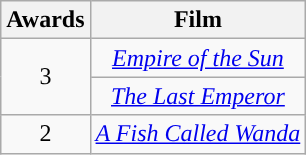<table class="wikitable" style="text-align:center;">
<tr>
<th style="background:">Awards</th>
<th style="background:">Film</th>
</tr>
<tr>
<td rowspan="2">3</td>
<td><em><a href='#'>Empire of the Sun</a></em></td>
</tr>
<tr>
<td><em><a href='#'>The Last Emperor</a></em></td>
</tr>
<tr>
<td>2</td>
<td><em><a href='#'>A Fish Called Wanda</a></em></td>
</tr>
</table>
